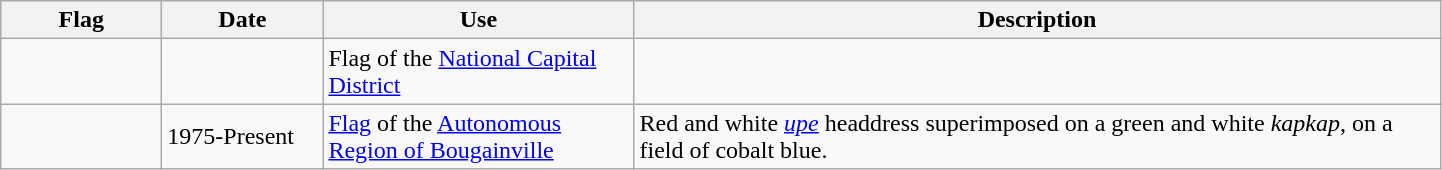<table class="wikitable">
<tr>
<th style="width:100px;">Flag</th>
<th style="width:100px;">Date</th>
<th style="width:200px;">Use</th>
<th style="width:530px;">Description</th>
</tr>
<tr>
<td></td>
<td></td>
<td>Flag of the <a href='#'>National Capital District</a></td>
<td></td>
</tr>
<tr>
<td></td>
<td>1975-Present</td>
<td><a href='#'>Flag</a> of the <a href='#'>Autonomous Region of Bougainville</a></td>
<td>Red and white <em><a href='#'>upe</a></em> headdress superimposed on a green and white <em>kapkap</em>, on a field of cobalt blue.</td>
</tr>
</table>
